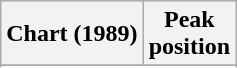<table class="wikitable sortable plainrowheaders" style="text-align:center">
<tr>
<th scope="col">Chart (1989)</th>
<th scope="col">Peak<br>position</th>
</tr>
<tr>
</tr>
<tr>
</tr>
</table>
